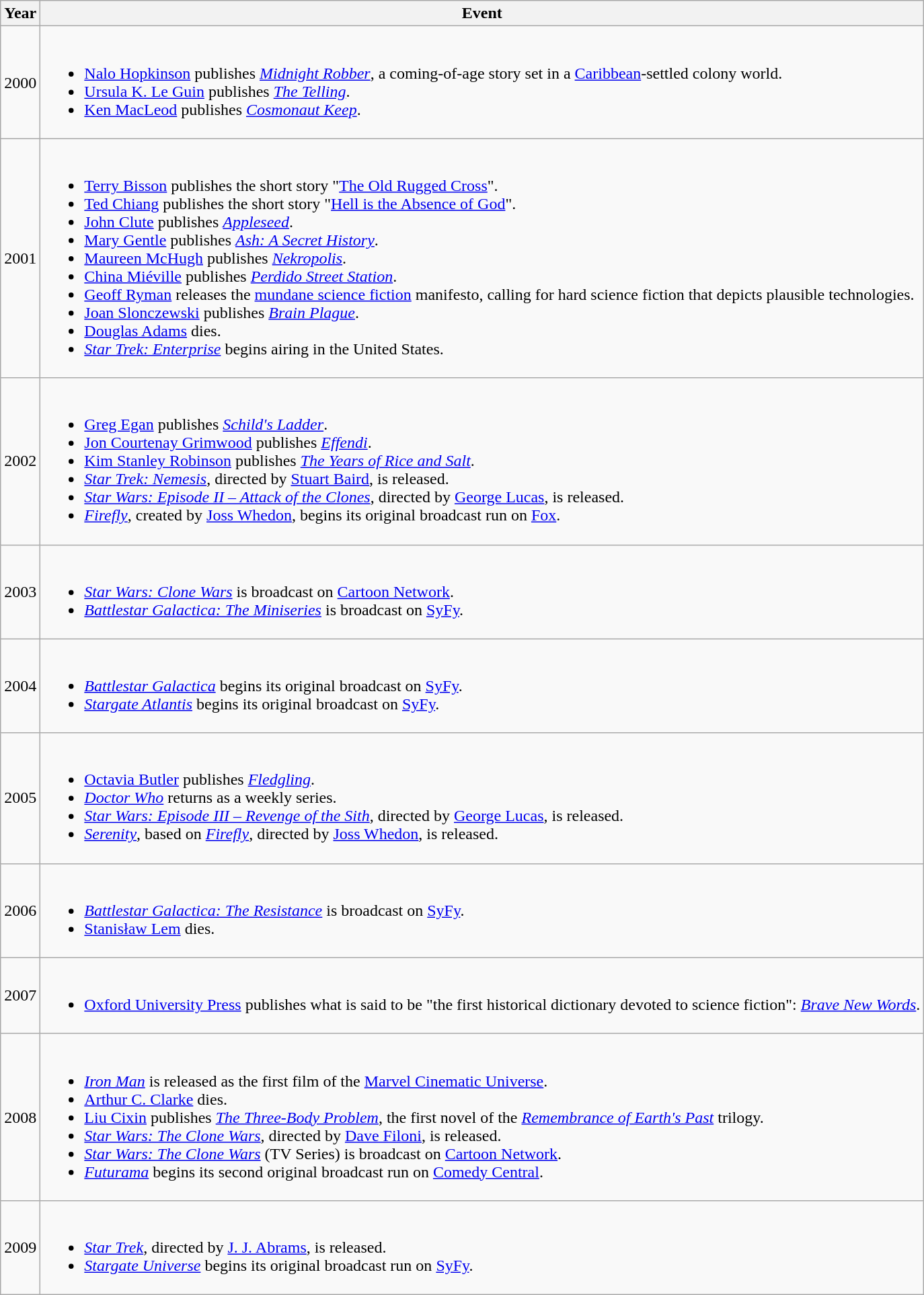<table class="wikitable">
<tr>
<th scope="col">Year</th>
<th scope="col">Event</th>
</tr>
<tr>
<td>2000</td>
<td><br><ul><li><a href='#'>Nalo Hopkinson</a> publishes <em><a href='#'>Midnight Robber</a></em>, a coming-of-age story set in a <a href='#'>Caribbean</a>-settled colony world.</li><li><a href='#'>Ursula K. Le Guin</a> publishes <em><a href='#'>The Telling</a></em>.</li><li><a href='#'>Ken MacLeod</a> publishes <em><a href='#'>Cosmonaut Keep</a></em>.</li></ul></td>
</tr>
<tr>
<td>2001</td>
<td><br><ul><li><a href='#'>Terry Bisson</a> publishes the short story "<a href='#'>The Old Rugged Cross</a>".</li><li><a href='#'>Ted Chiang</a> publishes the short story "<a href='#'>Hell is the Absence of God</a>".</li><li><a href='#'>John Clute</a> publishes <em><a href='#'>Appleseed</a></em>.</li><li><a href='#'>Mary Gentle</a> publishes <em><a href='#'>Ash: A Secret History</a></em>.</li><li><a href='#'>Maureen McHugh</a> publishes <em><a href='#'>Nekropolis</a></em>.</li><li><a href='#'>China Miéville</a> publishes <em><a href='#'>Perdido Street Station</a></em>.</li><li><a href='#'>Geoff Ryman</a> releases the <a href='#'>mundane science fiction</a> manifesto, calling for hard science fiction that depicts plausible technologies.</li><li><a href='#'>Joan Slonczewski</a> publishes <em><a href='#'>Brain Plague</a></em>.</li><li><a href='#'>Douglas Adams</a> dies.</li><li><em><a href='#'>Star Trek: Enterprise</a></em> begins airing in the United States.</li></ul></td>
</tr>
<tr>
<td>2002</td>
<td><br><ul><li><a href='#'>Greg Egan</a> publishes <em><a href='#'>Schild's Ladder</a></em>.</li><li><a href='#'>Jon Courtenay Grimwood</a> publishes <em><a href='#'>Effendi</a></em>.</li><li><a href='#'>Kim Stanley Robinson</a> publishes <em><a href='#'>The Years of Rice and Salt</a></em>.</li><li><em><a href='#'>Star Trek: Nemesis</a></em>, directed by <a href='#'>Stuart Baird</a>, is released.</li><li><em><a href='#'>Star Wars: Episode II – Attack of the Clones</a></em>, directed by <a href='#'>George Lucas</a>, is released.</li><li><em><a href='#'>Firefly</a></em>, created by <a href='#'>Joss Whedon</a>, begins its original broadcast run on <a href='#'>Fox</a>.</li></ul></td>
</tr>
<tr>
<td>2003</td>
<td><br><ul><li><em><a href='#'>Star Wars: Clone Wars</a></em> is broadcast on <a href='#'>Cartoon Network</a>.</li><li><em><a href='#'>Battlestar Galactica: The Miniseries</a></em> is broadcast on <a href='#'>SyFy</a>.</li></ul></td>
</tr>
<tr>
<td>2004</td>
<td><br><ul><li><em><a href='#'>Battlestar Galactica</a></em> begins its original broadcast on <a href='#'>SyFy</a>.</li><li><em><a href='#'>Stargate Atlantis</a></em> begins its original broadcast on <a href='#'>SyFy</a>.</li></ul></td>
</tr>
<tr>
<td>2005</td>
<td><br><ul><li><a href='#'>Octavia Butler</a> publishes <em><a href='#'>Fledgling</a></em>.</li><li><em><a href='#'>Doctor Who</a></em> returns as a weekly series.</li><li><em><a href='#'>Star Wars: Episode III – Revenge of the Sith</a></em>, directed by <a href='#'>George Lucas</a>, is released.</li><li><em><a href='#'>Serenity</a></em>, based on <em><a href='#'>Firefly</a></em>, directed by <a href='#'>Joss Whedon</a>, is released.</li></ul></td>
</tr>
<tr>
<td>2006</td>
<td><br><ul><li><em><a href='#'>Battlestar Galactica: The Resistance</a></em> is broadcast on <a href='#'>SyFy</a>.</li><li><a href='#'>Stanisław Lem</a> dies.</li></ul></td>
</tr>
<tr>
<td>2007</td>
<td><br><ul><li><a href='#'>Oxford University Press</a> publishes what is said to be "the first historical dictionary devoted to science fiction": <em><a href='#'>Brave New Words</a></em>.</li></ul></td>
</tr>
<tr>
<td>2008</td>
<td><br><ul><li><em><a href='#'>Iron Man</a></em> is released as the first film of the <a href='#'>Marvel Cinematic Universe</a>.</li><li><a href='#'>Arthur C. Clarke</a> dies.</li><li><a href='#'>Liu Cixin</a> publishes <em><a href='#'>The Three-Body Problem</a></em>, the first novel of the <em><a href='#'>Remembrance of Earth's Past</a></em> trilogy.</li><li><em><a href='#'>Star Wars: The Clone Wars</a></em>, directed by <a href='#'>Dave Filoni</a>, is released.</li><li><em><a href='#'>Star Wars: The Clone Wars</a></em> (TV Series) is broadcast on <a href='#'>Cartoon Network</a>.</li><li><em><a href='#'>Futurama</a></em> begins its second original broadcast run on <a href='#'>Comedy Central</a>.</li></ul></td>
</tr>
<tr>
<td>2009</td>
<td><br><ul><li><em><a href='#'>Star Trek</a></em>, directed by <a href='#'>J. J. Abrams</a>, is released.</li><li><em><a href='#'>Stargate Universe</a></em> begins its original broadcast run on <a href='#'>SyFy</a>.</li></ul></td>
</tr>
</table>
